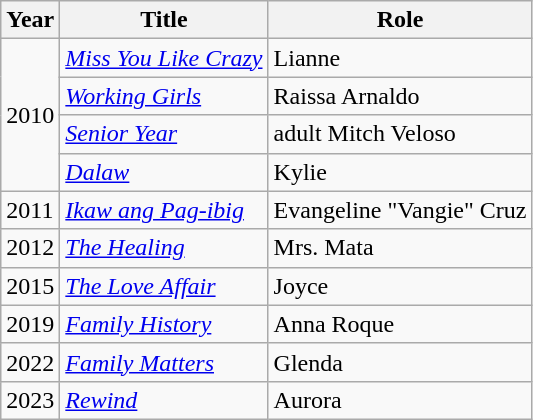<table class="wikitable sortable">
<tr>
<th>Year</th>
<th>Title</th>
<th>Role</th>
</tr>
<tr>
<td rowspan=4>2010</td>
<td><em><a href='#'>Miss You Like Crazy</a></em></td>
<td>Lianne</td>
</tr>
<tr>
<td><em><a href='#'>Working Girls</a></em></td>
<td>Raissa Arnaldo</td>
</tr>
<tr>
<td><em><a href='#'>Senior Year</a></em></td>
<td>adult Mitch Veloso</td>
</tr>
<tr>
<td><em><a href='#'>Dalaw</a></em></td>
<td>Kylie</td>
</tr>
<tr>
<td>2011</td>
<td><em><a href='#'>Ikaw ang Pag-ibig</a></em></td>
<td>Evangeline "Vangie" Cruz</td>
</tr>
<tr>
<td>2012</td>
<td><em><a href='#'>The Healing</a></em></td>
<td>Mrs. Mata</td>
</tr>
<tr>
<td>2015</td>
<td><em><a href='#'>The Love Affair</a></em></td>
<td>Joyce</td>
</tr>
<tr>
<td>2019</td>
<td><em><a href='#'>Family History</a></em></td>
<td>Anna Roque</td>
</tr>
<tr>
<td>2022</td>
<td><em><a href='#'>Family Matters</a></em></td>
<td>Glenda</td>
</tr>
<tr>
<td>2023</td>
<td><em><a href='#'>Rewind</a></em></td>
<td>Aurora</td>
</tr>
</table>
